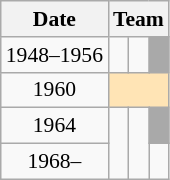<table class="wikitable" style="text-align:center; font-size:90%;">
<tr>
<th>Date</th>
<th colspan=3>Team</th>
</tr>
<tr>
<td>1948–1956</td>
<td></td>
<td></td>
<td style="background:darkgray"></td>
</tr>
<tr>
<td>1960</td>
<td colspan=3 style="background:moccasin"></td>
</tr>
<tr>
<td>1964</td>
<td rowspan=2></td>
<td rowspan=2></td>
<td style="background:darkgray"></td>
</tr>
<tr>
<td>1968–</td>
<td></td>
</tr>
</table>
